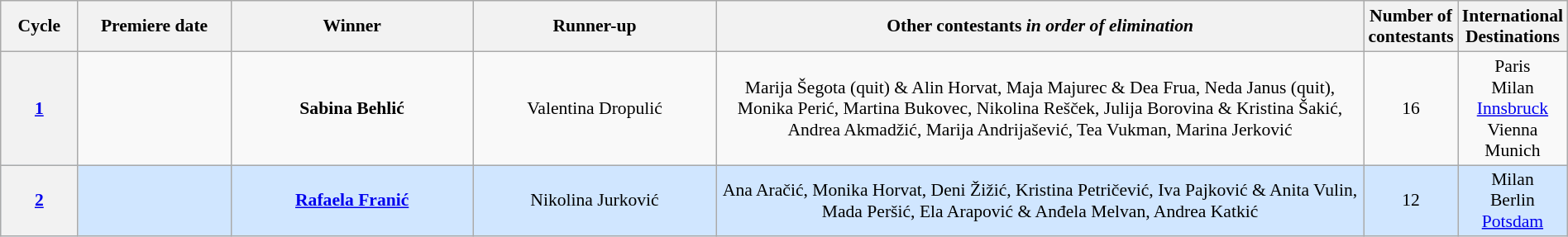<table class="wikitable" style="font-size:90%; width:100%; text-align: center;">
<tr>
<th style="width:5%;">Cycle</th>
<th style="width:10%;">Premiere date</th>
<th width=16%>Winner</th>
<th width=16%>Runner-up</th>
<th style="width:43%;">Other contestants <em>in order of elimination</em></th>
<th style="width:3%;">Number of contestants</th>
<th style="width:8%;">International Destinations</th>
</tr>
<tr>
<th><a href='#'>1</a></th>
<td></td>
<td><strong>Sabina Behlić</strong></td>
<td>Valentina Dropulić</td>
<td>Marija Šegota (quit) & Alin Horvat, Maja Majurec & Dea Frua, Neda Janus (quit), Monika Perić, Martina Bukovec, Nikolina Rešček, Julija Borovina & Kristina Šakić, Andrea Akmadžić, Marija Andrijašević, Tea Vukman, Marina Jerković</td>
<td>16</td>
<td>Paris <br> Milan<br> <a href='#'>Innsbruck</a><br>Vienna <br> Munich</td>
</tr>
<tr style="background: #D0E6FF;">
<th><a href='#'>2</a></th>
<td></td>
<td><strong><a href='#'>Rafaela Franić</a></strong></td>
<td>Nikolina Jurković</td>
<td>Ana Aračić, Monika Horvat, Deni Žižić, Kristina Petričević, Iva Pajković & Anita Vulin, Mada Peršić, Ela Arapović & Anđela Melvan, Andrea Katkić</td>
<td>12</td>
<td>Milan  <br>Berlin<br><a href='#'>Potsdam</a></td>
</tr>
</table>
